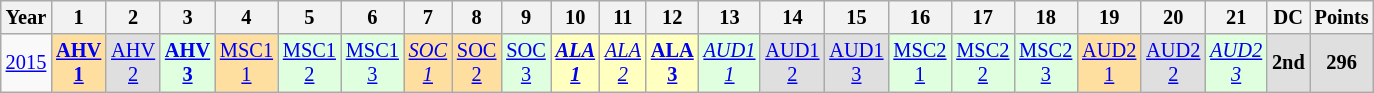<table class="wikitable" style="text-align:center; font-size:85%">
<tr>
<th>Year</th>
<th>1</th>
<th>2</th>
<th>3</th>
<th>4</th>
<th>5</th>
<th>6</th>
<th>7</th>
<th>8</th>
<th>9</th>
<th>10</th>
<th>11</th>
<th>12</th>
<th>13</th>
<th>14</th>
<th>15</th>
<th>16</th>
<th>17</th>
<th>18</th>
<th>19</th>
<th>20</th>
<th>21</th>
<th>DC</th>
<th>Points</th>
</tr>
<tr>
<td><a href='#'>2015</a></td>
<td style="background:#FFDF9F;"><strong><a href='#'>AHV<br>1</a></strong><br></td>
<td style="background:#DFDFDF;"><a href='#'>AHV<br>2</a><br></td>
<td style="background:#DFFFDF;"><strong><a href='#'>AHV<br>3</a></strong><br></td>
<td style="background:#FFDF9F;"><a href='#'>MSC1<br>1</a><br></td>
<td style="background:#DFFFDF;"><a href='#'>MSC1<br>2</a><br></td>
<td style="background:#DFFFDF;"><a href='#'>MSC1<br>3</a><br></td>
<td style="background:#FFDF9F;"><em><a href='#'>SOC<br>1</a></em><br></td>
<td style="background:#FFDF9F;"><a href='#'>SOC<br>2</a><br></td>
<td style="background:#DFFFDF;"><a href='#'>SOC<br>3</a><br></td>
<td style="background:#FFFFBF;"><strong><em><a href='#'>ALA<br>1</a></em></strong><br></td>
<td style="background:#FFFFBF;"><em><a href='#'>ALA<br>2</a></em><br></td>
<td style="background:#FFFFBF;"><strong><a href='#'>ALA<br>3</a></strong><br></td>
<td style="background:#DFFFDF;"><em><a href='#'>AUD1<br>1</a></em><br></td>
<td style="background:#DFDFDF;"><a href='#'>AUD1<br>2</a><br></td>
<td style="background:#DFDFDF;"><a href='#'>AUD1<br>3</a><br></td>
<td style="background:#DFFFDF;"><a href='#'>MSC2<br>1</a><br></td>
<td style="background:#DFFFDF;"><a href='#'>MSC2<br>2</a><br></td>
<td style="background:#DFFFDF;"><a href='#'>MSC2<br>3</a><br></td>
<td style="background:#FFDF9F;"><a href='#'>AUD2<br>1</a><br></td>
<td style="background:#DFDFDF;"><a href='#'>AUD2<br>2</a><br></td>
<td style="background:#DFFFDF;"><em><a href='#'>AUD2<br>3</a></em><br></td>
<th style="background:#DFDFDF;">2nd</th>
<th style="background:#DFDFDF;">296</th>
</tr>
</table>
